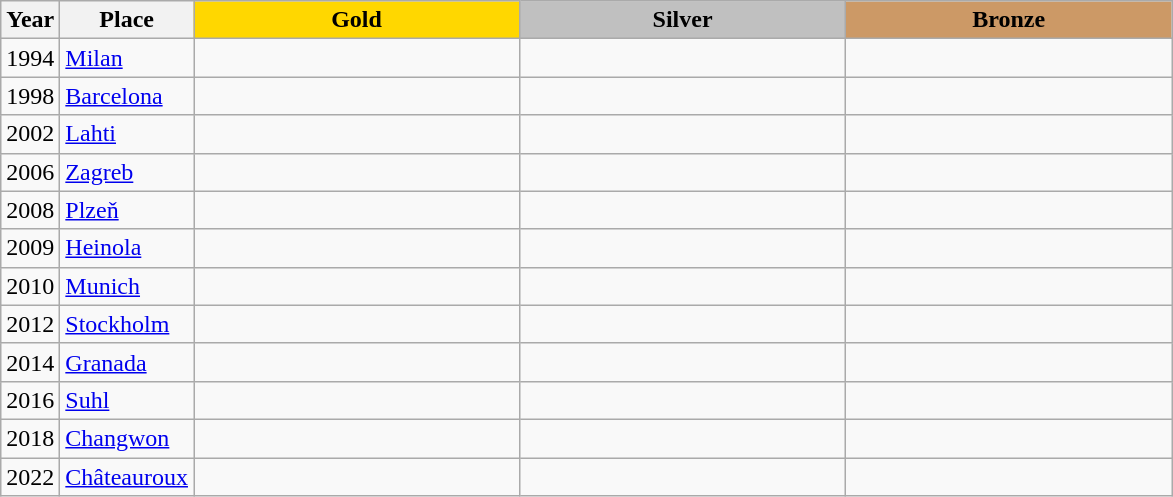<table class="wikitable">
<tr>
<th>Year</th>
<th>Place</th>
<th style="background:gold"    width="210">Gold</th>
<th style="background:silver"  width="210">Silver</th>
<th style="background:#cc9966" width="210">Bronze</th>
</tr>
<tr>
<td>1994</td>
<td> <a href='#'>Milan</a></td>
<td></td>
<td></td>
<td></td>
</tr>
<tr>
<td>1998</td>
<td> <a href='#'>Barcelona</a></td>
<td></td>
<td></td>
<td></td>
</tr>
<tr>
<td>2002</td>
<td> <a href='#'>Lahti</a></td>
<td></td>
<td></td>
<td></td>
</tr>
<tr>
<td>2006</td>
<td> <a href='#'>Zagreb</a></td>
<td></td>
<td></td>
<td></td>
</tr>
<tr>
<td>2008</td>
<td> <a href='#'>Plzeň</a></td>
<td></td>
<td></td>
<td></td>
</tr>
<tr>
<td>2009</td>
<td> <a href='#'>Heinola</a></td>
<td></td>
<td></td>
<td></td>
</tr>
<tr>
<td>2010</td>
<td> <a href='#'>Munich</a></td>
<td></td>
<td></td>
<td></td>
</tr>
<tr>
<td>2012</td>
<td> <a href='#'>Stockholm</a></td>
<td></td>
<td></td>
<td></td>
</tr>
<tr>
<td>2014</td>
<td> <a href='#'>Granada</a></td>
<td></td>
<td></td>
<td></td>
</tr>
<tr>
<td>2016</td>
<td> <a href='#'>Suhl</a></td>
<td></td>
<td></td>
<td></td>
</tr>
<tr>
<td>2018</td>
<td> <a href='#'>Changwon</a></td>
<td></td>
<td></td>
<td></td>
</tr>
<tr>
<td>2022</td>
<td> <a href='#'>Châteauroux</a></td>
<td></td>
<td></td>
<td></td>
</tr>
</table>
